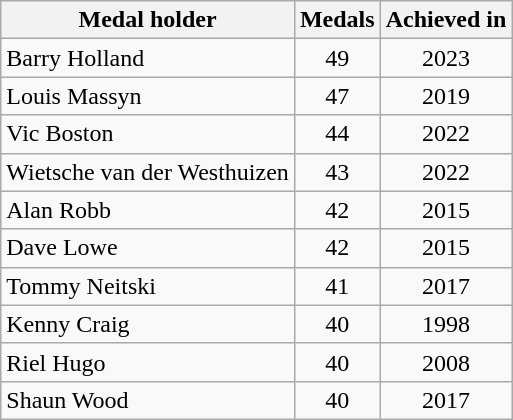<table class="wikitable">
<tr>
<th>Medal holder</th>
<th>Medals</th>
<th>Achieved in</th>
</tr>
<tr>
<td> Barry Holland</td>
<td align=center>49</td>
<td align=center>2023</td>
</tr>
<tr>
<td> Louis Massyn</td>
<td align=center>47</td>
<td align=center>2019</td>
</tr>
<tr>
<td> Vic Boston</td>
<td align=center>44</td>
<td align=center>2022</td>
</tr>
<tr>
<td> Wietsche van der Westhuizen</td>
<td align=center>43</td>
<td align=center>2022</td>
</tr>
<tr>
<td> Alan Robb</td>
<td align=center>42</td>
<td align=center>2015</td>
</tr>
<tr>
<td> Dave Lowe</td>
<td align=center>42</td>
<td align=center>2015</td>
</tr>
<tr>
<td> Tommy Neitski</td>
<td align=center>41</td>
<td align=center>2017</td>
</tr>
<tr>
<td> Kenny Craig</td>
<td align=center>40</td>
<td align=center>1998</td>
</tr>
<tr>
<td> Riel Hugo</td>
<td align=center>40</td>
<td align=center>2008</td>
</tr>
<tr>
<td> Shaun Wood</td>
<td align=center>40</td>
<td align=center>2017</td>
</tr>
</table>
